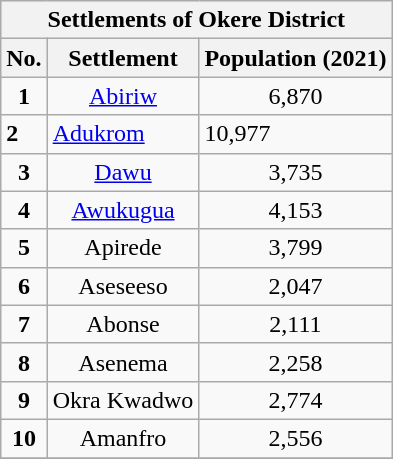<table class="wikitable sortable" style="text-align: centre;">
<tr bgcolor=#EEEEEE>
<th colspan="3" align="center">Settlements of Okere District</th>
</tr>
<tr ">
<th class="unsortable">No.</th>
<th class="unsortable">Settlement</th>
<th class="unsortable">Population (2021)</th>
</tr>
<tr>
<td align="center"><strong>1</strong></td>
<td align="center"><a href='#'>Abiriw</a></td>
<td align="center">6,870</td>
</tr>
<tr>
<td><strong>2</strong></td>
<td><a href='#'>Adukrom</a></td>
<td>10,977</td>
</tr>
<tr>
<td align="center"><strong>3</strong></td>
<td align="center"><a href='#'>Dawu</a></td>
<td align="center">3,735</td>
</tr>
<tr>
<td align="center"><strong>4</strong></td>
<td align="center"><a href='#'>Awukugua</a></td>
<td align="center">4,153</td>
</tr>
<tr>
<td align="center"><strong>5</strong></td>
<td align="center">Apirede</td>
<td align="center">3,799</td>
</tr>
<tr>
<td align="center"><strong>6</strong></td>
<td align="center">Aseseeso</td>
<td align="center">2,047</td>
</tr>
<tr>
<td align="center"><strong>7</strong></td>
<td align="center">Abonse</td>
<td align="center">2,111</td>
</tr>
<tr>
<td align="center"><strong>8</strong></td>
<td align="center">Asenema</td>
<td align="center">2,258</td>
</tr>
<tr>
<td align="center"><strong>9</strong></td>
<td align="center">Okra Kwadwo</td>
<td align="center">2,774</td>
</tr>
<tr>
<td align="center"><strong>10</strong></td>
<td align="center">Amanfro</td>
<td align="center">2,556</td>
</tr>
<tr>
</tr>
</table>
